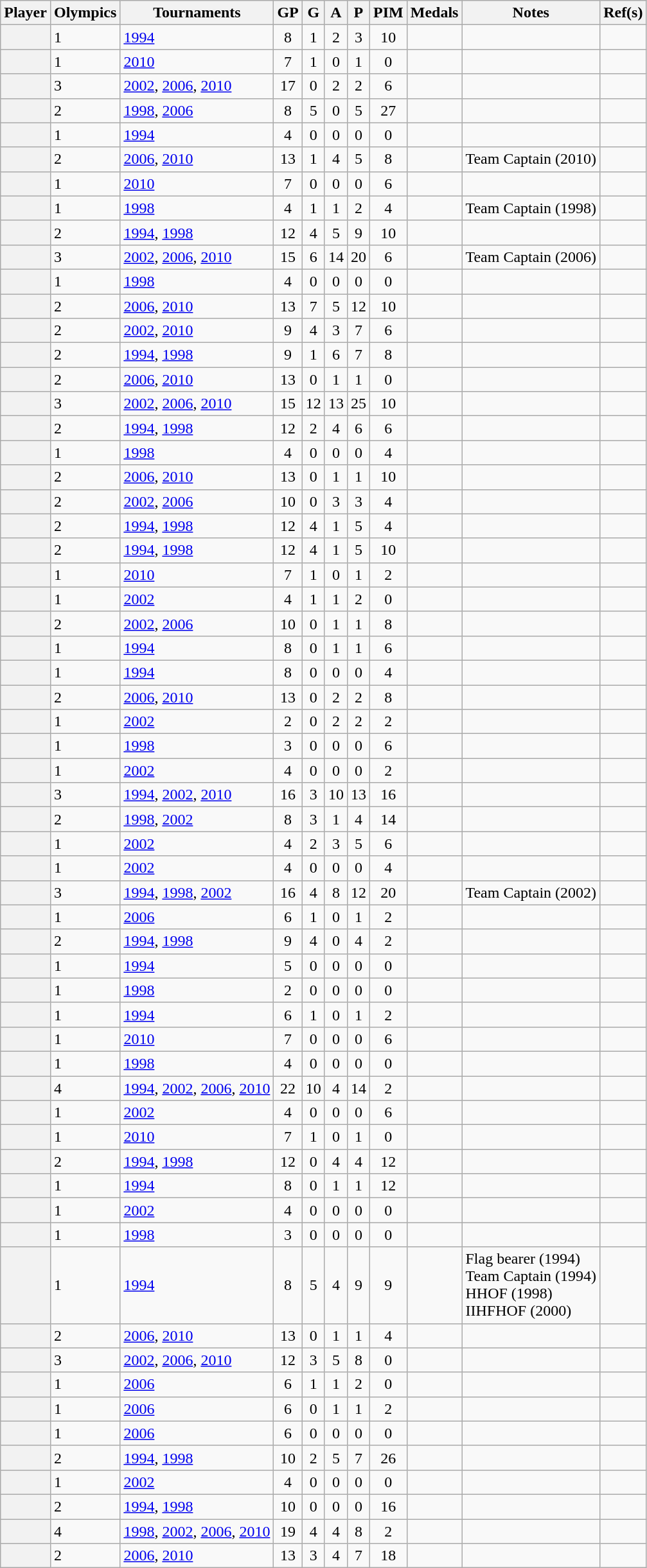<table class="wikitable sortable plainrowheaders" style="text-align:center;">
<tr>
<th scope="col">Player</th>
<th scope="col">Olympics</th>
<th scope="col">Tournaments</th>
<th scope="col">GP</th>
<th scope="col">G</th>
<th scope="col">A</th>
<th scope="col">P</th>
<th scope="col">PIM</th>
<th scope="col">Medals</th>
<th scope="col">Notes</th>
<th scope="col" class="unsortable">Ref(s)</th>
</tr>
<tr>
<th scope="row"></th>
<td align=left>1</td>
<td align=left><a href='#'>1994</a></td>
<td>8</td>
<td>1</td>
<td>2</td>
<td>3</td>
<td>10</td>
<td align=left></td>
<td align=left></td>
<td align=center></td>
</tr>
<tr>
<th scope="row"></th>
<td align=left>1</td>
<td align=left><a href='#'>2010</a></td>
<td>7</td>
<td>1</td>
<td>0</td>
<td>1</td>
<td>0</td>
<td align=left></td>
<td align=left></td>
<td align=center></td>
</tr>
<tr>
<th scope="row"></th>
<td align=left>3</td>
<td align=left><a href='#'>2002</a>, <a href='#'>2006</a>, <a href='#'>2010</a></td>
<td>17</td>
<td>0</td>
<td>2</td>
<td>2</td>
<td>6</td>
<td align=left></td>
<td align=left></td>
<td align=center></td>
</tr>
<tr>
<th scope="row"></th>
<td align=left>2</td>
<td align=left><a href='#'>1998</a>, <a href='#'>2006</a></td>
<td>8</td>
<td>5</td>
<td>0</td>
<td>5</td>
<td>27</td>
<td align=left></td>
<td align=left></td>
<td align=center></td>
</tr>
<tr>
<th scope="row"></th>
<td align=left>1</td>
<td align=left><a href='#'>1994</a></td>
<td>4</td>
<td>0</td>
<td>0</td>
<td>0</td>
<td>0</td>
<td align=left></td>
<td align=left></td>
<td align=center></td>
</tr>
<tr>
<th scope="row"></th>
<td align=left>2</td>
<td align=left><a href='#'>2006</a>, <a href='#'>2010</a></td>
<td>13</td>
<td>1</td>
<td>4</td>
<td>5</td>
<td>8</td>
<td align=left></td>
<td align=left>Team Captain (2010)</td>
<td align=center></td>
</tr>
<tr>
<th scope="row"></th>
<td align=left>1</td>
<td align=left><a href='#'>2010</a></td>
<td>7</td>
<td>0</td>
<td>0</td>
<td>0</td>
<td>6</td>
<td align=left></td>
<td align=left></td>
<td align=center></td>
</tr>
<tr>
<th scope="row"></th>
<td align=left>1</td>
<td align=left><a href='#'>1998</a></td>
<td>4</td>
<td>1</td>
<td>1</td>
<td>2</td>
<td>4</td>
<td align=left></td>
<td align=left>Team Captain (1998)</td>
<td align=center></td>
</tr>
<tr>
<th scope="row"></th>
<td align=left>2</td>
<td align=left><a href='#'>1994</a>, <a href='#'>1998</a></td>
<td>12</td>
<td>4</td>
<td>5</td>
<td>9</td>
<td>10</td>
<td align=left></td>
<td align=left></td>
<td align=center></td>
</tr>
<tr>
<th scope="row"></th>
<td align=left>3</td>
<td align=left><a href='#'>2002</a>, <a href='#'>2006</a>, <a href='#'>2010</a></td>
<td>15</td>
<td>6</td>
<td>14</td>
<td>20</td>
<td>6</td>
<td align=left></td>
<td align=left>Team Captain (2006)</td>
<td align=center></td>
</tr>
<tr>
<th scope="row"></th>
<td align=left>1</td>
<td align=left><a href='#'>1998</a></td>
<td>4</td>
<td>0</td>
<td>0</td>
<td>0</td>
<td>0</td>
<td align=left></td>
<td align=left></td>
<td align=center></td>
</tr>
<tr>
<th scope="row"></th>
<td align=left>2</td>
<td align=left><a href='#'>2006</a>, <a href='#'>2010</a></td>
<td>13</td>
<td>7</td>
<td>5</td>
<td>12</td>
<td>10</td>
<td align=left></td>
<td align=left></td>
<td align=center></td>
</tr>
<tr>
<th scope="row"></th>
<td align=left>2</td>
<td align=left><a href='#'>2002</a>, <a href='#'>2010</a></td>
<td>9</td>
<td>4</td>
<td>3</td>
<td>7</td>
<td>6</td>
<td align=left></td>
<td align=left></td>
<td align=center></td>
</tr>
<tr>
<th scope="row"></th>
<td align=left>2</td>
<td align=left><a href='#'>1994</a>, <a href='#'>1998</a></td>
<td>9</td>
<td>1</td>
<td>6</td>
<td>7</td>
<td>8</td>
<td align=left></td>
<td align=left></td>
<td align=center></td>
</tr>
<tr>
<th scope="row"></th>
<td align=left>2</td>
<td align=left><a href='#'>2006</a>, <a href='#'>2010</a></td>
<td>13</td>
<td>0</td>
<td>1</td>
<td>1</td>
<td>0</td>
<td align=left></td>
<td align=left></td>
<td align=center></td>
</tr>
<tr>
<th scope="row"></th>
<td align=left>3</td>
<td align=left><a href='#'>2002</a>, <a href='#'>2006</a>, <a href='#'>2010</a></td>
<td>15</td>
<td>12</td>
<td>13</td>
<td>25</td>
<td>10</td>
<td align=left></td>
<td align=left></td>
<td align=center></td>
</tr>
<tr>
<th scope="row"></th>
<td align=left>2</td>
<td align=left><a href='#'>1994</a>, <a href='#'>1998</a></td>
<td>12</td>
<td>2</td>
<td>4</td>
<td>6</td>
<td>6</td>
<td align=left></td>
<td align=left></td>
<td align=center></td>
</tr>
<tr>
<th scope="row"></th>
<td align=left>1</td>
<td align=left><a href='#'>1998</a></td>
<td>4</td>
<td>0</td>
<td>0</td>
<td>0</td>
<td>4</td>
<td align=left></td>
<td align=left></td>
<td align=center></td>
</tr>
<tr>
<th scope="row"></th>
<td align=left>2</td>
<td align=left><a href='#'>2006</a>, <a href='#'>2010</a></td>
<td>13</td>
<td>0</td>
<td>1</td>
<td>1</td>
<td>10</td>
<td align=left></td>
<td align=left></td>
<td align=center></td>
</tr>
<tr>
<th scope="row"></th>
<td align=left>2</td>
<td align=left><a href='#'>2002</a>, <a href='#'>2006</a></td>
<td>10</td>
<td>0</td>
<td>3</td>
<td>3</td>
<td>4</td>
<td align=left></td>
<td align=left></td>
<td align=center></td>
</tr>
<tr>
<th scope="row"></th>
<td align=left>2</td>
<td align=left><a href='#'>1994</a>, <a href='#'>1998</a></td>
<td>12</td>
<td>4</td>
<td>1</td>
<td>5</td>
<td>4</td>
<td align=left></td>
<td align=left></td>
<td align=center></td>
</tr>
<tr>
<th scope="row"></th>
<td align=left>2</td>
<td align=left><a href='#'>1994</a>, <a href='#'>1998</a></td>
<td>12</td>
<td>4</td>
<td>1</td>
<td>5</td>
<td>10</td>
<td align=left></td>
<td align=left></td>
<td align=center></td>
</tr>
<tr>
<th scope="row"></th>
<td align=left>1</td>
<td align=left><a href='#'>2010</a></td>
<td>7</td>
<td>1</td>
<td>0</td>
<td>1</td>
<td>2</td>
<td align=left></td>
<td align=left></td>
<td align=center></td>
</tr>
<tr>
<th scope="row"></th>
<td align=left>1</td>
<td align=left><a href='#'>2002</a></td>
<td>4</td>
<td>1</td>
<td>1</td>
<td>2</td>
<td>0</td>
<td align=left></td>
<td align=left></td>
<td align=center></td>
</tr>
<tr>
<th scope="row"></th>
<td align=left>2</td>
<td align=left><a href='#'>2002</a>, <a href='#'>2006</a></td>
<td>10</td>
<td>0</td>
<td>1</td>
<td>1</td>
<td>8</td>
<td align=left></td>
<td align=left></td>
<td align=center></td>
</tr>
<tr>
<th scope="row"></th>
<td align=left>1</td>
<td align=left><a href='#'>1994</a></td>
<td>8</td>
<td>0</td>
<td>1</td>
<td>1</td>
<td>6</td>
<td align=left></td>
<td align=left></td>
<td align=center></td>
</tr>
<tr>
<th scope="row"></th>
<td align=left>1</td>
<td align=left><a href='#'>1994</a></td>
<td>8</td>
<td>0</td>
<td>0</td>
<td>0</td>
<td>4</td>
<td align=left></td>
<td align=left></td>
<td align=center></td>
</tr>
<tr>
<th scope="row"></th>
<td align=left>2</td>
<td align=left><a href='#'>2006</a>, <a href='#'>2010</a></td>
<td>13</td>
<td>0</td>
<td>2</td>
<td>2</td>
<td>8</td>
<td align=left></td>
<td align=left></td>
<td align=center></td>
</tr>
<tr>
<th scope="row"></th>
<td align=left>1</td>
<td align=left><a href='#'>2002</a></td>
<td>2</td>
<td>0</td>
<td>2</td>
<td>2</td>
<td>2</td>
<td align=left></td>
<td align=left></td>
<td align=center></td>
</tr>
<tr>
<th scope="row"></th>
<td align=left>1</td>
<td align=left><a href='#'>1998</a></td>
<td>3</td>
<td>0</td>
<td>0</td>
<td>0</td>
<td>6</td>
<td align=left></td>
<td align=left></td>
<td align=center></td>
</tr>
<tr>
<th scope="row"></th>
<td align=left>1</td>
<td align=left><a href='#'>2002</a></td>
<td>4</td>
<td>0</td>
<td>0</td>
<td>0</td>
<td>2</td>
<td align=left></td>
<td align=left></td>
<td align=center></td>
</tr>
<tr>
<th scope="row"></th>
<td align=left>3</td>
<td align=left><a href='#'>1994</a>, <a href='#'>2002</a>, <a href='#'>2010</a></td>
<td>16</td>
<td>3</td>
<td>10</td>
<td>13</td>
<td>16</td>
<td align=left></td>
<td align=left></td>
<td align=center></td>
</tr>
<tr>
<th scope="row"></th>
<td align=left>2</td>
<td align=left><a href='#'>1998</a>, <a href='#'>2002</a></td>
<td>8</td>
<td>3</td>
<td>1</td>
<td>4</td>
<td>14</td>
<td align=left></td>
<td align=left></td>
<td align=center></td>
</tr>
<tr>
<th scope="row"></th>
<td align=left>1</td>
<td align=left><a href='#'>2002</a></td>
<td>4</td>
<td>2</td>
<td>3</td>
<td>5</td>
<td>6</td>
<td align=left></td>
<td align=left></td>
<td align=center></td>
</tr>
<tr>
<th scope="row"></th>
<td align=left>1</td>
<td align=left><a href='#'>2002</a></td>
<td>4</td>
<td>0</td>
<td>0</td>
<td>0</td>
<td>4</td>
<td align=left></td>
<td align=left></td>
<td align=center></td>
</tr>
<tr>
<th scope="row"></th>
<td align=left>3</td>
<td align=left><a href='#'>1994</a>, <a href='#'>1998</a>, <a href='#'>2002</a></td>
<td>16</td>
<td>4</td>
<td>8</td>
<td>12</td>
<td>20</td>
<td align=left></td>
<td align=left>Team Captain (2002)</td>
<td align=center></td>
</tr>
<tr>
<th scope="row"></th>
<td align=left>1</td>
<td align=left><a href='#'>2006</a></td>
<td>6</td>
<td>1</td>
<td>0</td>
<td>1</td>
<td>2</td>
<td align=left></td>
<td align=left></td>
<td align=center></td>
</tr>
<tr>
<th scope="row"></th>
<td align=left>2</td>
<td align=left><a href='#'>1994</a>, <a href='#'>1998</a></td>
<td>9</td>
<td>4</td>
<td>0</td>
<td>4</td>
<td>2</td>
<td align=left></td>
<td align=left></td>
<td align=center></td>
</tr>
<tr>
<th scope="row"></th>
<td align=left>1</td>
<td align=left><a href='#'>1994</a></td>
<td>5</td>
<td>0</td>
<td>0</td>
<td>0</td>
<td>0</td>
<td align=left></td>
<td align=left></td>
<td align=center></td>
</tr>
<tr>
<th scope="row"></th>
<td align=left>1</td>
<td align=left><a href='#'>1998</a></td>
<td>2</td>
<td>0</td>
<td>0</td>
<td>0</td>
<td>0</td>
<td align=left></td>
<td align=left></td>
<td align=center></td>
</tr>
<tr>
<th scope="row"></th>
<td align=left>1</td>
<td align=left><a href='#'>1994</a></td>
<td>6</td>
<td>1</td>
<td>0</td>
<td>1</td>
<td>2</td>
<td align=left></td>
<td align=left></td>
<td align=center></td>
</tr>
<tr>
<th scope="row"></th>
<td align=left>1</td>
<td align=left><a href='#'>2010</a></td>
<td>7</td>
<td>0</td>
<td>0</td>
<td>0</td>
<td>6</td>
<td align=left></td>
<td align=left></td>
<td align=center></td>
</tr>
<tr>
<th scope="row"></th>
<td align=left>1</td>
<td align=left><a href='#'>1998</a></td>
<td>4</td>
<td>0</td>
<td>0</td>
<td>0</td>
<td>0</td>
<td align=left></td>
<td align=left></td>
<td align=center></td>
</tr>
<tr>
<th scope="row"></th>
<td align=left>4</td>
<td align=left><a href='#'>1994</a>, <a href='#'>2002</a>, <a href='#'>2006</a>, <a href='#'>2010</a></td>
<td>22</td>
<td>10</td>
<td>4</td>
<td>14</td>
<td>2</td>
<td align=left></td>
<td align=left></td>
<td align=center></td>
</tr>
<tr>
<th scope="row"></th>
<td align=left>1</td>
<td align=left><a href='#'>2002</a></td>
<td>4</td>
<td>0</td>
<td>0</td>
<td>0</td>
<td>6</td>
<td align=left></td>
<td align=left></td>
<td align=center></td>
</tr>
<tr>
<th scope="row"></th>
<td align=left>1</td>
<td align=left><a href='#'>2010</a></td>
<td>7</td>
<td>1</td>
<td>0</td>
<td>1</td>
<td>0</td>
<td align=left></td>
<td align=left></td>
<td align=center></td>
</tr>
<tr>
<th scope="row"></th>
<td align=left>2</td>
<td align=left><a href='#'>1994</a>, <a href='#'>1998</a></td>
<td>12</td>
<td>0</td>
<td>4</td>
<td>4</td>
<td>12</td>
<td align=left></td>
<td align=left></td>
<td align=center></td>
</tr>
<tr>
<th scope="row"></th>
<td align=left>1</td>
<td align=left><a href='#'>1994</a></td>
<td>8</td>
<td>0</td>
<td>1</td>
<td>1</td>
<td>12</td>
<td align=left></td>
<td align=left></td>
<td align=center></td>
</tr>
<tr>
<th scope="row"></th>
<td align=left>1</td>
<td align=left><a href='#'>2002</a></td>
<td>4</td>
<td>0</td>
<td>0</td>
<td>0</td>
<td>0</td>
<td align=left></td>
<td align=left></td>
<td align=center></td>
</tr>
<tr>
<th scope="row"></th>
<td align=left>1</td>
<td align=left><a href='#'>1998</a></td>
<td>3</td>
<td>0</td>
<td>0</td>
<td>0</td>
<td>0</td>
<td align=left></td>
<td align=left></td>
<td align=center></td>
</tr>
<tr>
<th scope="row"></th>
<td align=left>1</td>
<td align=left><a href='#'>1994</a></td>
<td>8</td>
<td>5</td>
<td>4</td>
<td>9</td>
<td>9</td>
<td align=left></td>
<td align=left>Flag bearer (1994)<br>Team Captain (1994)<br>HHOF (1998)<br>IIHFHOF (2000)</td>
<td align=center></td>
</tr>
<tr>
<th scope="row"></th>
<td align=left>2</td>
<td align=left><a href='#'>2006</a>, <a href='#'>2010</a></td>
<td>13</td>
<td>0</td>
<td>1</td>
<td>1</td>
<td>4</td>
<td align=left></td>
<td align=left></td>
<td align=center></td>
</tr>
<tr>
<th scope="row"></th>
<td align=left>3</td>
<td align=left><a href='#'>2002</a>, <a href='#'>2006</a>, <a href='#'>2010</a></td>
<td>12</td>
<td>3</td>
<td>5</td>
<td>8</td>
<td>0</td>
<td align=left></td>
<td align=left></td>
<td align=center></td>
</tr>
<tr>
<th scope="row"></th>
<td align=left>1</td>
<td align=left><a href='#'>2006</a></td>
<td>6</td>
<td>1</td>
<td>1</td>
<td>2</td>
<td>0</td>
<td align=left></td>
<td align=left></td>
<td align=center></td>
</tr>
<tr>
<th scope="row"></th>
<td align=left>1</td>
<td align=left><a href='#'>2006</a></td>
<td>6</td>
<td>0</td>
<td>1</td>
<td>1</td>
<td>2</td>
<td align=left></td>
<td align=left></td>
<td align=center></td>
</tr>
<tr>
<th scope="row"></th>
<td align=left>1</td>
<td align=left><a href='#'>2006</a></td>
<td>6</td>
<td>0</td>
<td>0</td>
<td>0</td>
<td>0</td>
<td align=left></td>
<td align=left></td>
<td align=center></td>
</tr>
<tr>
<th scope="row"></th>
<td align=left>2</td>
<td align=left><a href='#'>1994</a>, <a href='#'>1998</a></td>
<td>10</td>
<td>2</td>
<td>5</td>
<td>7</td>
<td>26</td>
<td align=left></td>
<td align=left></td>
<td align=center></td>
</tr>
<tr>
<th scope="row"></th>
<td align=left>1</td>
<td align=left><a href='#'>2002</a></td>
<td>4</td>
<td>0</td>
<td>0</td>
<td>0</td>
<td>0</td>
<td align=left></td>
<td align=left></td>
<td align=center></td>
</tr>
<tr>
<th scope="row"></th>
<td align=left>2</td>
<td align=left><a href='#'>1994</a>, <a href='#'>1998</a></td>
<td>10</td>
<td>0</td>
<td>0</td>
<td>0</td>
<td>16</td>
<td align=left></td>
<td align=left></td>
<td align=center></td>
</tr>
<tr>
<th scope="row"></th>
<td align=left>4</td>
<td align=left><a href='#'>1998</a>, <a href='#'>2002</a>, <a href='#'>2006</a>, <a href='#'>2010</a></td>
<td>19</td>
<td>4</td>
<td>4</td>
<td>8</td>
<td>2</td>
<td align=left></td>
<td align=left></td>
<td align=center></td>
</tr>
<tr>
<th scope="row"></th>
<td align=left>2</td>
<td align=left><a href='#'>2006</a>, <a href='#'>2010</a></td>
<td>13</td>
<td>3</td>
<td>4</td>
<td>7</td>
<td>18</td>
<td align=left></td>
<td align=left></td>
<td align=center></td>
</tr>
</table>
